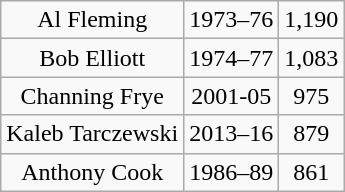<table class="wikitable" style="text-align: center;">
<tr>
<td>Al Fleming</td>
<td>1973–76</td>
<td>1,190</td>
</tr>
<tr>
<td>Bob Elliott</td>
<td>1974–77</td>
<td>1,083</td>
</tr>
<tr>
<td>Channing Frye</td>
<td>2001-05</td>
<td>975</td>
</tr>
<tr>
<td>Kaleb Tarczewski</td>
<td>2013–16</td>
<td>879</td>
</tr>
<tr>
<td>Anthony Cook</td>
<td>1986–89</td>
<td>861</td>
</tr>
</table>
